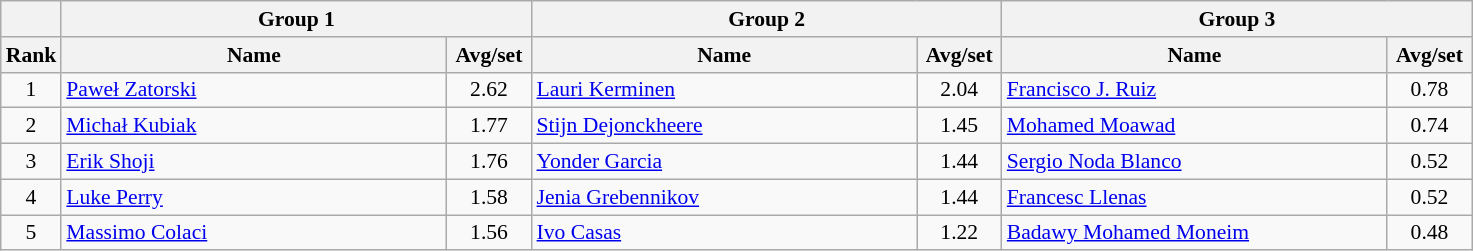<table class="wikitable" style="font-size:90%">
<tr>
<th></th>
<th colspan="2">Group 1</th>
<th colspan="2">Group 2</th>
<th colspan="2">Group 3</th>
</tr>
<tr>
<th width=30>Rank</th>
<th width=250>Name</th>
<th width=50>Avg/set</th>
<th width=250>Name</th>
<th width=50>Avg/set</th>
<th width=250>Name</th>
<th width=50>Avg/set</th>
</tr>
<tr>
<td align=center>1</td>
<td> <a href='#'>Paweł Zatorski</a></td>
<td align=center>2.62</td>
<td> <a href='#'>Lauri Kerminen</a></td>
<td align=center>2.04</td>
<td> <a href='#'>Francisco J. Ruiz</a></td>
<td align=center>0.78</td>
</tr>
<tr>
<td align=center>2</td>
<td> <a href='#'>Michał Kubiak</a></td>
<td align=center>1.77</td>
<td> <a href='#'>Stijn Dejonckheere</a></td>
<td align=center>1.45</td>
<td> <a href='#'>Mohamed Moawad</a></td>
<td align=center>0.74</td>
</tr>
<tr>
<td align=center>3</td>
<td> <a href='#'>Erik Shoji</a></td>
<td align=center>1.76</td>
<td> <a href='#'>Yonder Garcia</a></td>
<td align=center>1.44</td>
<td> <a href='#'>Sergio Noda Blanco</a></td>
<td align=center>0.52</td>
</tr>
<tr>
<td align=center>4</td>
<td> <a href='#'>Luke Perry</a></td>
<td align=center>1.58</td>
<td> <a href='#'>Jenia Grebennikov</a></td>
<td align=center>1.44</td>
<td> <a href='#'>Francesc Llenas</a></td>
<td align=center>0.52</td>
</tr>
<tr>
<td align=center>5</td>
<td> <a href='#'>Massimo Colaci</a></td>
<td align=center>1.56</td>
<td> <a href='#'>Ivo Casas</a></td>
<td align=center>1.22</td>
<td> <a href='#'>Badawy Mohamed Moneim</a></td>
<td align=center>0.48</td>
</tr>
</table>
